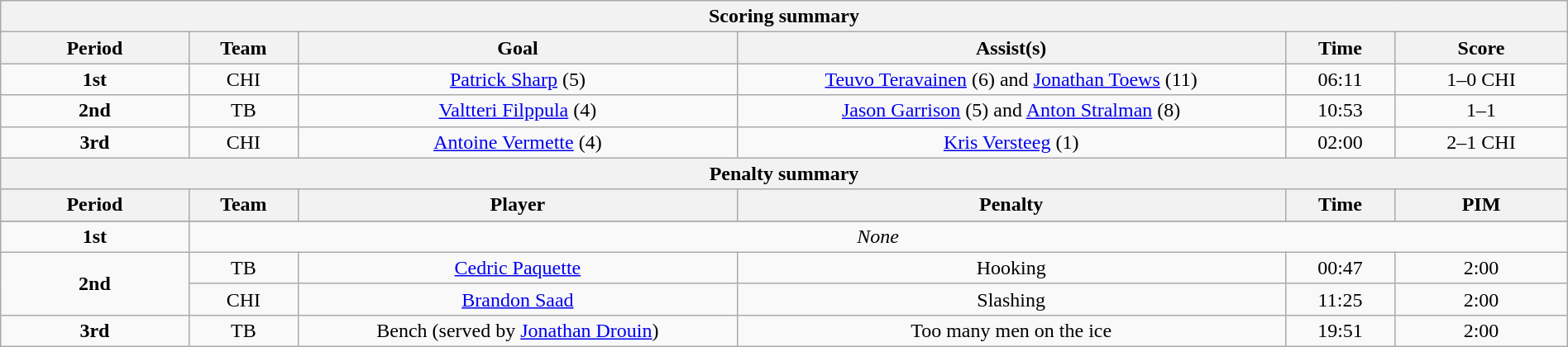<table style="width:100%;" class="wikitable">
<tr>
<th colspan=6>Scoring summary</th>
</tr>
<tr>
<th style="width:12%;">Period</th>
<th style="width:7%;">Team</th>
<th style="width:28%;">Goal</th>
<th style="width:35%;">Assist(s)</th>
<th style="width:7%;">Time</th>
<th style="width:11%;">Score</th>
</tr>
<tr>
<td style="text-align:center;"><strong>1st</strong></td>
<td align=center>CHI</td>
<td align=center><a href='#'>Patrick Sharp</a> (5)</td>
<td align=center><a href='#'>Teuvo Teravainen</a> (6) and <a href='#'>Jonathan Toews</a> (11)</td>
<td align=center>06:11</td>
<td align=center>1–0 CHI</td>
</tr>
<tr>
<td style="text-align:center;"><strong>2nd</strong></td>
<td align=center>TB</td>
<td align=center><a href='#'>Valtteri Filppula</a> (4)</td>
<td align=center><a href='#'>Jason Garrison</a> (5) and <a href='#'>Anton Stralman</a> (8)</td>
<td align=center>10:53</td>
<td align=center>1–1</td>
</tr>
<tr>
<td style="text-align:center;"><strong>3rd</strong></td>
<td align=center>CHI</td>
<td align=center><a href='#'>Antoine Vermette</a> (4)</td>
<td align=center><a href='#'>Kris Versteeg</a> (1)</td>
<td align=center>02:00</td>
<td align=center>2–1 CHI</td>
</tr>
<tr>
<th colspan=6>Penalty summary</th>
</tr>
<tr>
<th style="width:12%;">Period</th>
<th style="width:7%;">Team</th>
<th style="width:28%;">Player</th>
<th style="width:35%;">Penalty</th>
<th style="width:7%;">Time</th>
<th style="width:11%;">PIM</th>
</tr>
<tr>
</tr>
<tr style="text-align:center;">
<td><strong>1st</strong></td>
<td colspan="5"><em>None</em></td>
</tr>
<tr>
<td style="text-align:center;" rowspan="2"><strong>2nd</strong></td>
<td align=center>TB</td>
<td align=center><a href='#'>Cedric Paquette</a></td>
<td align=center>Hooking</td>
<td align=center>00:47</td>
<td align=center>2:00</td>
</tr>
<tr>
<td align=center>CHI</td>
<td align=center><a href='#'>Brandon Saad</a></td>
<td align=center>Slashing</td>
<td align=center>11:25</td>
<td align=center>2:00</td>
</tr>
<tr>
<td style="text-align:center;"><strong>3rd</strong></td>
<td align=center>TB</td>
<td align=center>Bench (served by <a href='#'>Jonathan Drouin</a>)</td>
<td align=center>Too many men on the ice</td>
<td align=center>19:51</td>
<td align=center>2:00</td>
</tr>
</table>
